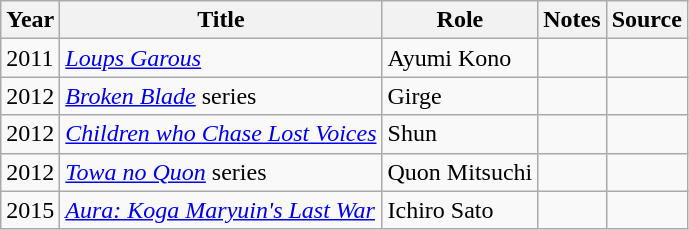<table class="wikitable sortable plainrowheaders">
<tr>
<th>Year</th>
<th>Title</th>
<th>Role</th>
<th class="unsortable">Notes</th>
<th class="unsortable">Source</th>
</tr>
<tr>
<td>2011</td>
<td><em><a href='#'>Loups Garous</a></em></td>
<td>Ayumi Kono</td>
<td></td>
<td></td>
</tr>
<tr>
<td>2012</td>
<td><em><a href='#'>Broken Blade</a></em> series</td>
<td>Girge</td>
<td></td>
<td></td>
</tr>
<tr>
<td>2012</td>
<td><em><a href='#'>Children who Chase Lost Voices</a></em></td>
<td>Shun</td>
<td></td>
<td></td>
</tr>
<tr>
<td>2012</td>
<td><em><a href='#'>Towa no Quon</a></em> series</td>
<td>Quon Mitsuchi</td>
<td></td>
<td></td>
</tr>
<tr>
<td>2015</td>
<td><em><a href='#'>Aura: Koga Maryuin's Last War</a></em></td>
<td>Ichiro Sato</td>
<td></td>
<td></td>
</tr>
</table>
